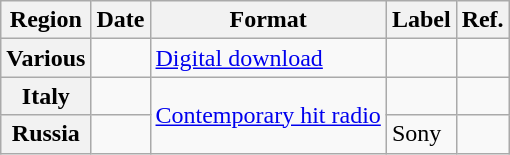<table class="wikitable plainrowheaders">
<tr>
<th scope="col">Region</th>
<th scope="col">Date</th>
<th scope="col">Format</th>
<th scope="col">Label</th>
<th scope="col">Ref.</th>
</tr>
<tr>
<th scope="row">Various</th>
<td></td>
<td><a href='#'>Digital download</a></td>
<td></td>
<td></td>
</tr>
<tr>
<th scope="row">Italy</th>
<td></td>
<td rowspan="2"><a href='#'>Contemporary hit radio</a></td>
<td></td>
<td></td>
</tr>
<tr>
<th scope="row">Russia</th>
<td></td>
<td>Sony</td>
<td></td>
</tr>
</table>
